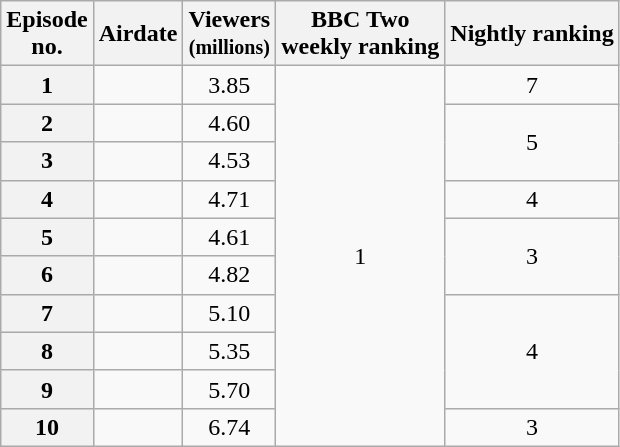<table class="wikitable" style="text-align:center;">
<tr>
<th scope="col">Episode<br>no.</th>
<th scope="col">Airdate</th>
<th scope="col">Viewers<br><small>(millions)</small></th>
<th scope="col">BBC Two<br>weekly ranking</th>
<th>Nightly ranking</th>
</tr>
<tr>
<th scope="row">1</th>
<td></td>
<td>3.85</td>
<td rowspan="10">1</td>
<td>7</td>
</tr>
<tr>
<th scope="row">2</th>
<td></td>
<td>4.60</td>
<td rowspan="2">5</td>
</tr>
<tr>
<th scope="row">3</th>
<td></td>
<td>4.53</td>
</tr>
<tr>
<th scope="row">4</th>
<td></td>
<td>4.71</td>
<td>4</td>
</tr>
<tr>
<th scope="row">5</th>
<td></td>
<td>4.61</td>
<td rowspan="2">3</td>
</tr>
<tr>
<th scope="row">6</th>
<td></td>
<td>4.82</td>
</tr>
<tr>
<th scope="row">7</th>
<td></td>
<td>5.10</td>
<td rowspan="3">4</td>
</tr>
<tr>
<th scope="row">8</th>
<td></td>
<td>5.35</td>
</tr>
<tr>
<th scope="row">9</th>
<td></td>
<td>5.70</td>
</tr>
<tr>
<th scope="row">10</th>
<td></td>
<td>6.74</td>
<td>3</td>
</tr>
</table>
